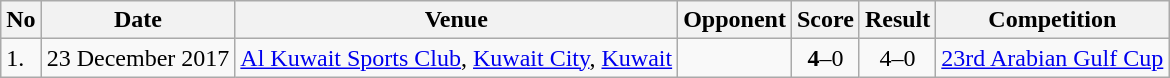<table class="wikitable" style="font-size:100%;">
<tr>
<th>No</th>
<th>Date</th>
<th>Venue</th>
<th>Opponent</th>
<th>Score</th>
<th>Result</th>
<th>Competition</th>
</tr>
<tr>
<td>1.</td>
<td>23 December 2017</td>
<td><a href='#'>Al Kuwait Sports Club</a>, <a href='#'>Kuwait City</a>, <a href='#'>Kuwait</a></td>
<td></td>
<td align=center><strong>4</strong>–0</td>
<td align=center>4–0</td>
<td><a href='#'>23rd Arabian Gulf Cup</a></td>
</tr>
</table>
